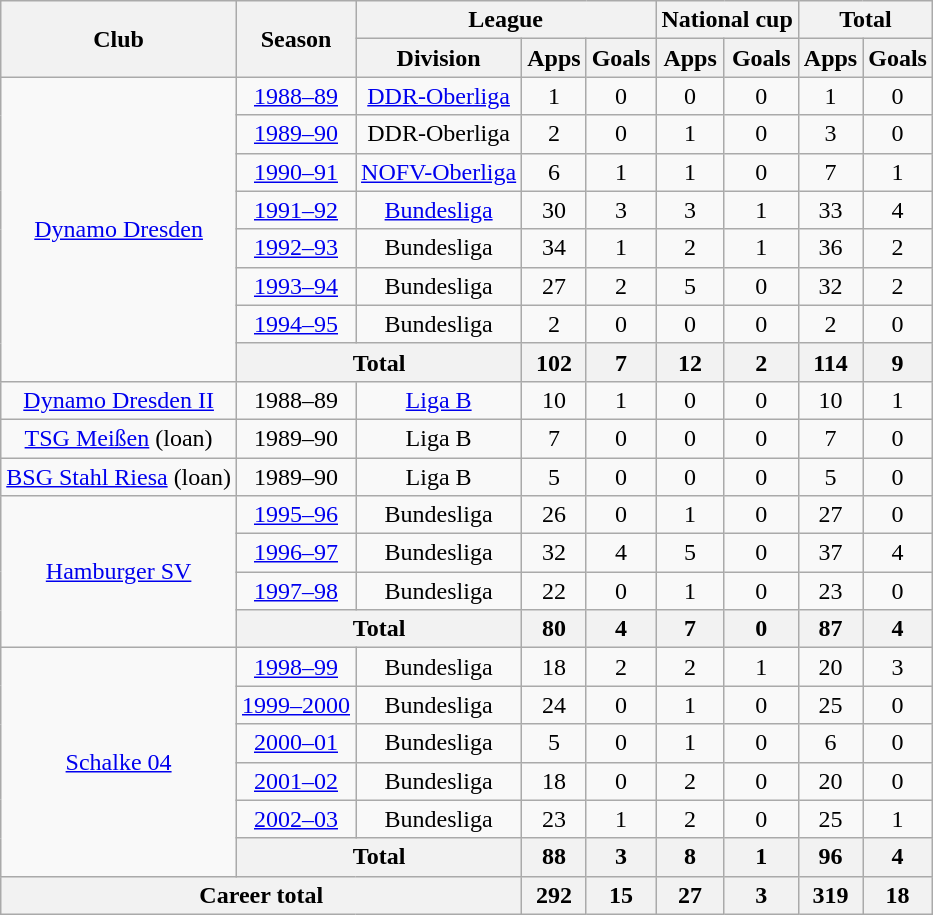<table class="wikitable" style="text-align:center">
<tr>
<th rowspan="2">Club</th>
<th rowspan="2">Season</th>
<th colspan="3">League</th>
<th colspan="2">National cup</th>
<th colspan="2">Total</th>
</tr>
<tr>
<th>Division</th>
<th>Apps</th>
<th>Goals</th>
<th>Apps</th>
<th>Goals</th>
<th>Apps</th>
<th>Goals</th>
</tr>
<tr>
<td rowspan="8"><a href='#'>Dynamo Dresden</a></td>
<td><a href='#'>1988–89</a></td>
<td><a href='#'>DDR-Oberliga</a></td>
<td>1</td>
<td>0</td>
<td>0</td>
<td>0</td>
<td>1</td>
<td>0</td>
</tr>
<tr>
<td><a href='#'>1989–90</a></td>
<td>DDR-Oberliga</td>
<td>2</td>
<td>0</td>
<td>1</td>
<td>0</td>
<td>3</td>
<td>0</td>
</tr>
<tr>
<td><a href='#'>1990–91</a></td>
<td><a href='#'>NOFV-Oberliga</a></td>
<td>6</td>
<td>1</td>
<td>1</td>
<td>0</td>
<td>7</td>
<td>1</td>
</tr>
<tr>
<td><a href='#'>1991–92</a></td>
<td><a href='#'>Bundesliga</a></td>
<td>30</td>
<td>3</td>
<td>3</td>
<td>1</td>
<td>33</td>
<td>4</td>
</tr>
<tr>
<td><a href='#'>1992–93</a></td>
<td>Bundesliga</td>
<td>34</td>
<td>1</td>
<td>2</td>
<td>1</td>
<td>36</td>
<td>2</td>
</tr>
<tr>
<td><a href='#'>1993–94</a></td>
<td>Bundesliga</td>
<td>27</td>
<td>2</td>
<td>5</td>
<td>0</td>
<td>32</td>
<td>2</td>
</tr>
<tr>
<td><a href='#'>1994–95</a></td>
<td>Bundesliga</td>
<td>2</td>
<td>0</td>
<td>0</td>
<td>0</td>
<td>2</td>
<td>0</td>
</tr>
<tr>
<th colspan="2">Total</th>
<th>102</th>
<th>7</th>
<th>12</th>
<th>2</th>
<th>114</th>
<th>9</th>
</tr>
<tr>
<td><a href='#'>Dynamo Dresden II</a></td>
<td>1988–89</td>
<td><a href='#'>Liga B</a></td>
<td>10</td>
<td>1</td>
<td>0</td>
<td>0</td>
<td>10</td>
<td>1</td>
</tr>
<tr>
<td><a href='#'>TSG Meißen</a> (loan)</td>
<td>1989–90</td>
<td>Liga B</td>
<td>7</td>
<td>0</td>
<td>0</td>
<td>0</td>
<td>7</td>
<td>0</td>
</tr>
<tr>
<td><a href='#'>BSG Stahl Riesa</a> (loan)</td>
<td>1989–90</td>
<td>Liga B</td>
<td>5</td>
<td>0</td>
<td>0</td>
<td>0</td>
<td>5</td>
<td>0</td>
</tr>
<tr>
<td rowspan="4"><a href='#'>Hamburger SV</a></td>
<td><a href='#'>1995–96</a></td>
<td>Bundesliga</td>
<td>26</td>
<td>0</td>
<td>1</td>
<td>0</td>
<td>27</td>
<td>0</td>
</tr>
<tr>
<td><a href='#'>1996–97</a></td>
<td>Bundesliga</td>
<td>32</td>
<td>4</td>
<td>5</td>
<td>0</td>
<td>37</td>
<td>4</td>
</tr>
<tr>
<td><a href='#'>1997–98</a></td>
<td>Bundesliga</td>
<td>22</td>
<td>0</td>
<td>1</td>
<td>0</td>
<td>23</td>
<td>0</td>
</tr>
<tr>
<th colspan="2">Total</th>
<th>80</th>
<th>4</th>
<th>7</th>
<th>0</th>
<th>87</th>
<th>4</th>
</tr>
<tr>
<td rowspan="6"><a href='#'>Schalke 04</a></td>
<td><a href='#'>1998–99</a></td>
<td>Bundesliga</td>
<td>18</td>
<td>2</td>
<td>2</td>
<td>1</td>
<td>20</td>
<td>3</td>
</tr>
<tr>
<td><a href='#'>1999–2000</a></td>
<td>Bundesliga</td>
<td>24</td>
<td>0</td>
<td>1</td>
<td>0</td>
<td>25</td>
<td>0</td>
</tr>
<tr>
<td><a href='#'>2000–01</a></td>
<td>Bundesliga</td>
<td>5</td>
<td>0</td>
<td>1</td>
<td>0</td>
<td>6</td>
<td>0</td>
</tr>
<tr>
<td><a href='#'>2001–02</a></td>
<td>Bundesliga</td>
<td>18</td>
<td>0</td>
<td>2</td>
<td>0</td>
<td>20</td>
<td>0</td>
</tr>
<tr>
<td><a href='#'>2002–03</a></td>
<td>Bundesliga</td>
<td>23</td>
<td>1</td>
<td>2</td>
<td>0</td>
<td>25</td>
<td>1</td>
</tr>
<tr>
<th colspan="2">Total</th>
<th>88</th>
<th>3</th>
<th>8</th>
<th>1</th>
<th>96</th>
<th>4</th>
</tr>
<tr>
<th colspan="3">Career total</th>
<th>292</th>
<th>15</th>
<th>27</th>
<th>3</th>
<th>319</th>
<th>18</th>
</tr>
</table>
